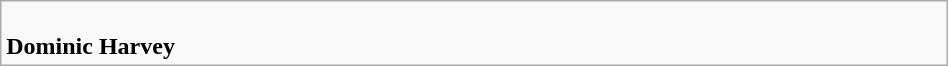<table class=wikitable width="50%">
<tr>
<td valign="top" width="50%"><br>
<strong>Dominic Harvey</strong></td>
</tr>
</table>
